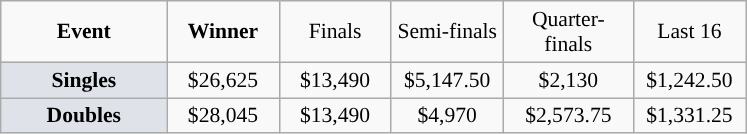<table class=wikitable style="font-size:90%;text-align:center">
<tr>
<td style="width:104px;"><strong>Event</strong></td>
<td style="width:68px;"><strong>Winner</strong></td>
<td style="width:68px;">Finals</td>
<td style="width:68px;">Semi-finals</td>
<td style="width:80px;">Quarter-finals</td>
<td style="width:68px;">Last 16</td>
</tr>
<tr>
<td style="background:#dfe2e9;"><strong>Singles</strong></td>
<td>$26,625</td>
<td>$13,490</td>
<td>$5,147.50</td>
<td>$2,130</td>
<td>$1,242.50</td>
</tr>
<tr>
<td style="background:#dfe2e9;"><strong>Doubles</strong></td>
<td>$28,045</td>
<td>$13,490</td>
<td>$4,970</td>
<td>$2,573.75</td>
<td>$1,331.25</td>
</tr>
</table>
